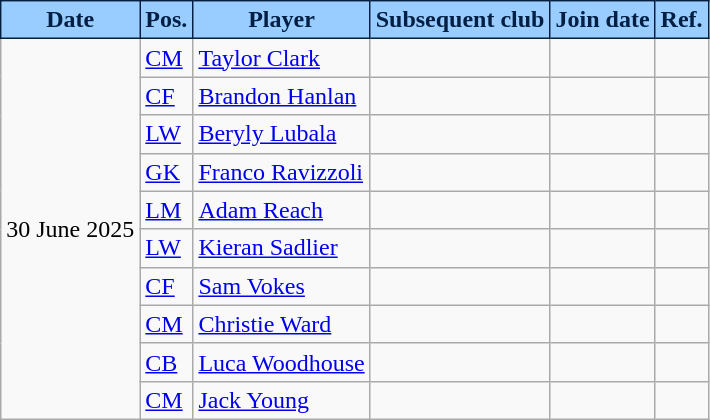<table class="wikitable plainrowheaders sortable">
<tr>
<th style="background:#99ccff; color:#001f44; border:1px solid #001f44;">Date</th>
<th style="background:#99ccff; color:#001f44; border:1px solid #001f44;">Pos.</th>
<th style="background:#99ccff; color:#001f44; border:1px solid #001f44;">Player</th>
<th style="background:#99ccff; color:#001f44; border:1px solid #001f44;">Subsequent club</th>
<th style="background:#99ccff; color:#001f44; border:1px solid #001f44;">Join date</th>
<th style="background:#99ccff; color:#001f44; border:1px solid #001f44;">Ref.</th>
</tr>
<tr>
<td rowspan="10">30 June 2025</td>
<td><a href='#'>CM</a></td>
<td> <a href='#'>Taylor Clark</a></td>
<td></td>
<td></td>
<td></td>
</tr>
<tr>
<td><a href='#'>CF</a></td>
<td> <a href='#'>Brandon Hanlan</a></td>
<td></td>
<td></td>
<td></td>
</tr>
<tr>
<td><a href='#'>LW</a></td>
<td> <a href='#'>Beryly Lubala</a></td>
<td></td>
<td></td>
<td></td>
</tr>
<tr>
<td><a href='#'>GK</a></td>
<td> <a href='#'>Franco Ravizzoli</a></td>
<td></td>
<td></td>
<td></td>
</tr>
<tr>
<td><a href='#'>LM</a></td>
<td> <a href='#'>Adam Reach</a></td>
<td></td>
<td></td>
<td></td>
</tr>
<tr>
<td><a href='#'>LW</a></td>
<td> <a href='#'>Kieran Sadlier</a></td>
<td></td>
<td></td>
<td></td>
</tr>
<tr>
<td><a href='#'>CF</a></td>
<td> <a href='#'>Sam Vokes</a></td>
<td></td>
<td></td>
<td></td>
</tr>
<tr>
<td><a href='#'>CM</a></td>
<td> <a href='#'>Christie Ward</a></td>
<td></td>
<td></td>
<td></td>
</tr>
<tr>
<td><a href='#'>CB</a></td>
<td> <a href='#'>Luca Woodhouse</a></td>
<td></td>
<td></td>
<td></td>
</tr>
<tr>
<td><a href='#'>CM</a></td>
<td> <a href='#'>Jack Young</a></td>
<td></td>
<td></td>
<td></td>
</tr>
</table>
